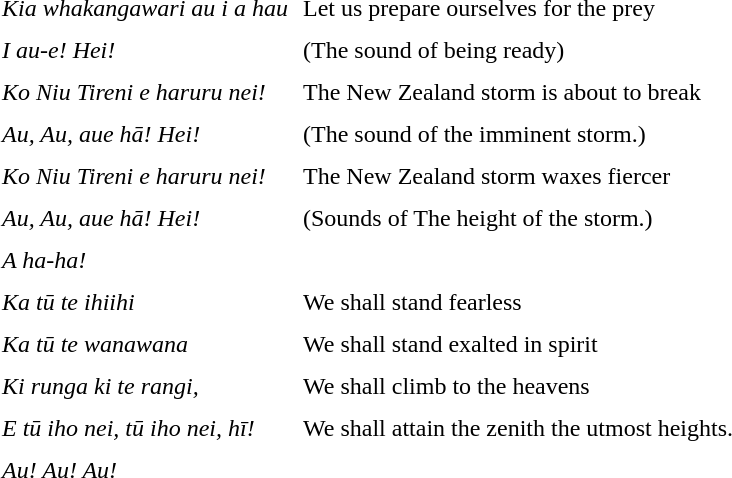<table border="0" cellpadding="4" cellspacing="2" style="margin-left:3em">
<tr>
<td></td>
</tr>
<tr>
<td><em>Kia whakangawari au i a hau</em></td>
<td>Let us prepare ourselves for the prey</td>
</tr>
<tr>
<td><em>I au-e! Hei! </em></td>
<td>(The sound of being ready)</td>
</tr>
<tr>
<td><em> Ko Niu Tireni e haruru nei!</em></td>
<td>The New Zealand storm is about to break</td>
</tr>
<tr>
<td><em>Au, Au, aue hā! Hei!</em></td>
<td>(The sound of the imminent storm.)</td>
</tr>
<tr>
<td><em> Ko Niu Tireni e haruru nei!</em></td>
<td>The New Zealand storm waxes fiercer</td>
</tr>
<tr>
<td><em>Au, Au, aue hā! Hei!</em></td>
<td>(Sounds of The height of the storm.)</td>
</tr>
<tr>
<td><em> A ha-ha!</em></td>
<td></td>
</tr>
<tr>
<td><em>Ka tū te ihiihi</em></td>
<td>We shall stand fearless</td>
</tr>
<tr>
<td><em>Ka tū te wanawana</em></td>
<td>We shall stand exalted in spirit</td>
</tr>
<tr>
<td><em>Ki runga ki te rangi, </em></td>
<td>We shall climb to the heavens</td>
</tr>
<tr>
<td><em>E tū iho nei, tū iho nei, hī!</em></td>
<td>We shall attain the zenith the utmost heights.</td>
</tr>
<tr>
<td><em> Au! Au! Au!</em></td>
</tr>
</table>
